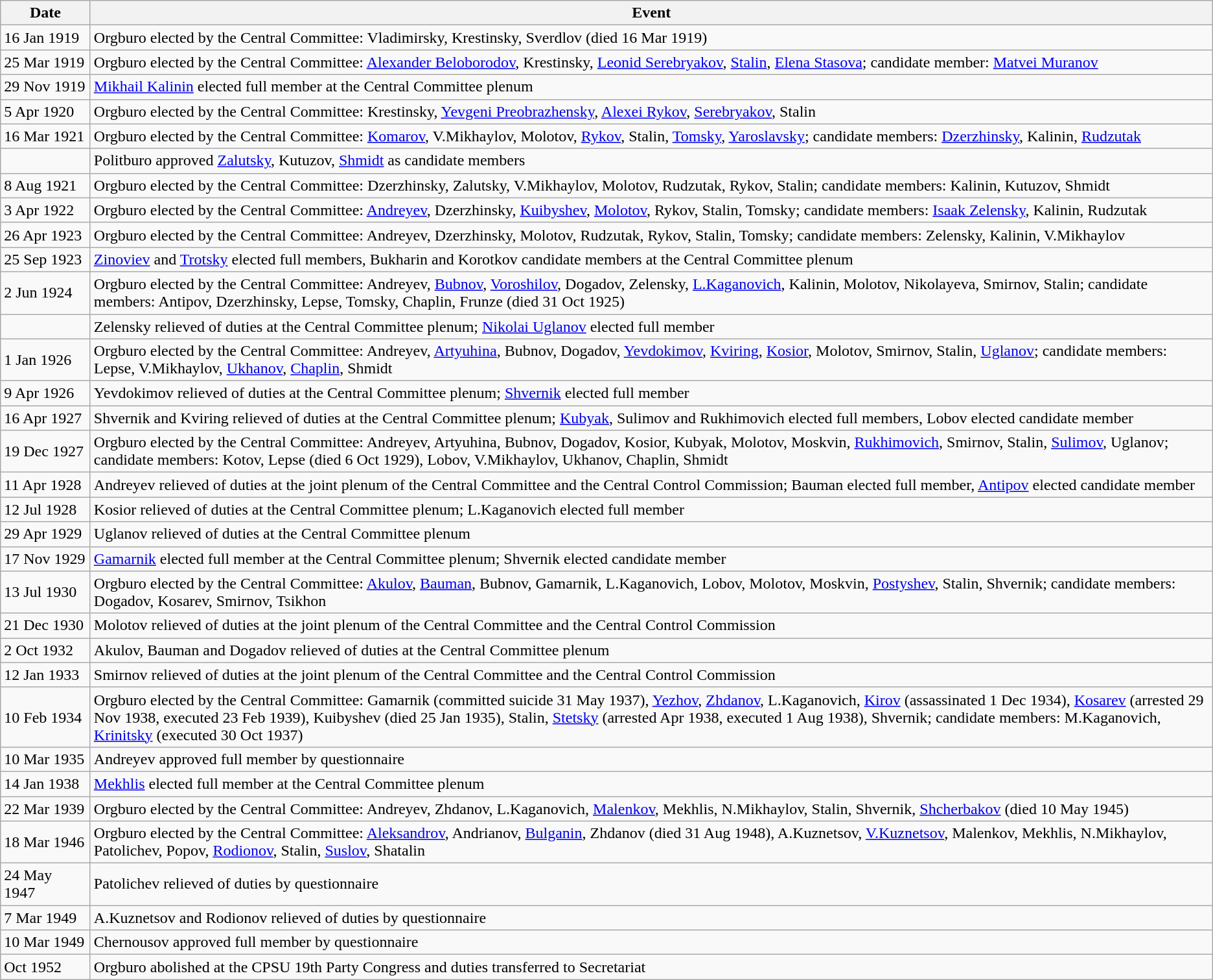<table class="wikitable">
<tr>
<th width="85px">Date</th>
<th>Event</th>
</tr>
<tr>
<td>16 Jan 1919</td>
<td>Orgburo elected by the Central Committee: Vladimirsky, Krestinsky, Sverdlov (died 16 Mar 1919)</td>
</tr>
<tr>
<td>25 Mar 1919</td>
<td>Orgburo elected by the Central Committee: <a href='#'>Alexander Beloborodov</a>, Krestinsky, <a href='#'>Leonid Serebryakov</a>, <a href='#'>Stalin</a>, <a href='#'>Elena Stasova</a>; candidate member: <a href='#'>Matvei Muranov</a></td>
</tr>
<tr>
<td>29 Nov 1919</td>
<td><a href='#'>Mikhail Kalinin</a> elected full member at the Central Committee plenum</td>
</tr>
<tr>
<td>5 Apr 1920</td>
<td>Orgburo elected by the Central Committee: Krestinsky, <a href='#'>Yevgeni Preobrazhensky</a>, <a href='#'>Alexei Rykov</a>, <a href='#'>Serebryakov</a>, Stalin</td>
</tr>
<tr>
<td>16 Mar 1921</td>
<td>Orgburo elected by the Central Committee: <a href='#'>Komarov</a>, V.Mikhaylov, Molotov, <a href='#'>Rykov</a>, Stalin, <a href='#'>Tomsky</a>, <a href='#'>Yaroslavsky</a>; candidate members: <a href='#'>Dzerzhinsky</a>, Kalinin, <a href='#'>Rudzutak</a></td>
</tr>
<tr>
<td></td>
<td>Politburo approved <a href='#'>Zalutsky</a>, Kutuzov, <a href='#'>Shmidt</a> as candidate members</td>
</tr>
<tr>
<td>8 Aug 1921</td>
<td>Orgburo elected by the Central Committee: Dzerzhinsky, Zalutsky, V.Mikhaylov, Molotov, Rudzutak, Rykov, Stalin; candidate members: Kalinin, Kutuzov, Shmidt</td>
</tr>
<tr>
<td>3 Apr 1922</td>
<td>Orgburo elected by the Central Committee: <a href='#'>Andreyev</a>, Dzerzhinsky, <a href='#'>Kuibyshev</a>, <a href='#'>Molotov</a>, Rykov, Stalin, Tomsky; candidate members: <a href='#'>Isaak Zelensky</a>, Kalinin, Rudzutak</td>
</tr>
<tr>
<td>26 Apr 1923</td>
<td>Orgburo elected by the Central Committee: Andreyev, Dzerzhinsky, Molotov, Rudzutak, Rykov, Stalin, Tomsky; candidate members: Zelensky, Kalinin, V.Mikhaylov</td>
</tr>
<tr>
<td>25 Sep 1923</td>
<td><a href='#'>Zinoviev</a> and <a href='#'>Trotsky</a> elected full members, Bukharin and Korotkov candidate members at the Central Committee plenum</td>
</tr>
<tr>
<td>2 Jun 1924</td>
<td>Orgburo elected by the Central Committee: Andreyev, <a href='#'>Bubnov</a>, <a href='#'>Voroshilov</a>, Dogadov, Zelensky, <a href='#'>L.Kaganovich</a>, Kalinin, Molotov, Nikolayeva, Smirnov, Stalin; candidate members: Antipov, Dzerzhinsky, Lepse, Tomsky, Chaplin, Frunze (died 31 Oct 1925)</td>
</tr>
<tr>
<td></td>
<td>Zelensky relieved of duties at the Central Committee plenum; <a href='#'>Nikolai Uglanov</a> elected full member</td>
</tr>
<tr>
<td>1 Jan 1926</td>
<td>Orgburo elected by the Central Committee: Andreyev, <a href='#'>Artyuhina</a>, Bubnov, Dogadov, <a href='#'>Yevdokimov</a>, <a href='#'>Kviring</a>, <a href='#'>Kosior</a>, Molotov, Smirnov, Stalin, <a href='#'>Uglanov</a>; candidate members: Lepse, V.Mikhaylov, <a href='#'>Ukhanov</a>, <a href='#'>Chaplin</a>, Shmidt</td>
</tr>
<tr>
<td>9 Apr 1926</td>
<td>Yevdokimov relieved of duties at the Central Committee plenum; <a href='#'>Shvernik</a> elected full member</td>
</tr>
<tr>
<td>16 Apr 1927</td>
<td>Shvernik and Kviring relieved of duties at the Central Committee plenum; <a href='#'>Kubyak</a>, Sulimov and Rukhimovich elected full members, Lobov elected candidate member</td>
</tr>
<tr>
<td>19 Dec 1927</td>
<td>Orgburo elected by the Central Committee: Andreyev, Artyuhina, Bubnov, Dogadov, Kosior, Kubyak, Molotov, Moskvin, <a href='#'>Rukhimovich</a>, Smirnov, Stalin, <a href='#'>Sulimov</a>, Uglanov; candidate members: Kotov, Lepse (died 6 Oct 1929), Lobov, V.Mikhaylov, Ukhanov, Chaplin, Shmidt</td>
</tr>
<tr>
<td>11 Apr 1928</td>
<td>Andreyev relieved of duties at the joint plenum of the Central Committee and the Central Control Commission; Bauman elected full member, <a href='#'>Antipov</a> elected candidate member</td>
</tr>
<tr>
<td>12 Jul 1928</td>
<td>Kosior relieved of duties at the Central Committee plenum; L.Kaganovich elected full member</td>
</tr>
<tr>
<td>29 Apr 1929</td>
<td>Uglanov relieved of duties at the Central Committee plenum</td>
</tr>
<tr>
<td>17 Nov 1929</td>
<td><a href='#'>Gamarnik</a> elected full member at the Central Committee plenum; Shvernik elected candidate member</td>
</tr>
<tr>
<td>13 Jul 1930</td>
<td>Orgburo elected by the Central Committee: <a href='#'>Akulov</a>, <a href='#'>Bauman</a>, Bubnov, Gamarnik, L.Kaganovich, Lobov, Molotov, Moskvin, <a href='#'>Postyshev</a>, Stalin, Shvernik; candidate members: Dogadov, Kosarev, Smirnov, Tsikhon</td>
</tr>
<tr>
<td>21 Dec 1930</td>
<td>Molotov relieved of duties at the joint plenum of the Central Committee and the Central Control Commission</td>
</tr>
<tr>
<td>2 Oct 1932</td>
<td>Akulov, Bauman and Dogadov relieved of duties at the Central Committee plenum</td>
</tr>
<tr>
<td>12 Jan 1933</td>
<td>Smirnov relieved of duties at the joint plenum of the Central Committee and the Central Control Commission</td>
</tr>
<tr>
<td>10 Feb 1934</td>
<td>Orgburo elected by the Central Committee: Gamarnik (committed suicide 31 May 1937), <a href='#'>Yezhov</a>, <a href='#'>Zhdanov</a>, L.Kaganovich, <a href='#'>Kirov</a> (assassinated 1 Dec 1934), <a href='#'>Kosarev</a> (arrested 29 Nov 1938, executed 23 Feb 1939), Kuibyshev (died 25 Jan 1935), Stalin, <a href='#'>Stetsky</a> (arrested Apr 1938, executed 1 Aug 1938), Shvernik; candidate members: M.Kaganovich, <a href='#'>Krinitsky</a> (executed 30 Oct 1937)</td>
</tr>
<tr>
<td>10 Mar 1935</td>
<td>Andreyev approved full member by questionnaire</td>
</tr>
<tr>
<td>14 Jan 1938</td>
<td><a href='#'>Mekhlis</a> elected full member at the Central Committee plenum</td>
</tr>
<tr>
<td>22 Mar 1939</td>
<td>Orgburo elected by the Central Committee: Andreyev, Zhdanov, L.Kaganovich, <a href='#'>Malenkov</a>, Mekhlis, N.Mikhaylov, Stalin, Shvernik, <a href='#'>Shcherbakov</a> (died 10 May 1945)</td>
</tr>
<tr>
<td>18 Mar 1946</td>
<td>Orgburo elected by the Central Committee: <a href='#'>Aleksandrov</a>, Andrianov, <a href='#'>Bulganin</a>, Zhdanov (died 31 Aug 1948), A.Kuznetsov, <a href='#'>V.Kuznetsov</a>, Malenkov, Mekhlis, N.Mikhaylov, Patolichev, Popov, <a href='#'>Rodionov</a>, Stalin, <a href='#'>Suslov</a>, Shatalin</td>
</tr>
<tr>
<td>24 May 1947</td>
<td>Patolichev relieved of duties by questionnaire</td>
</tr>
<tr>
<td>7 Mar 1949</td>
<td>A.Kuznetsov and Rodionov relieved of duties by questionnaire</td>
</tr>
<tr>
<td>10 Mar 1949</td>
<td>Chernousov approved full member by questionnaire</td>
</tr>
<tr>
<td>Oct 1952</td>
<td>Orgburo abolished at the CPSU 19th Party Congress and duties transferred to Secretariat</td>
</tr>
</table>
